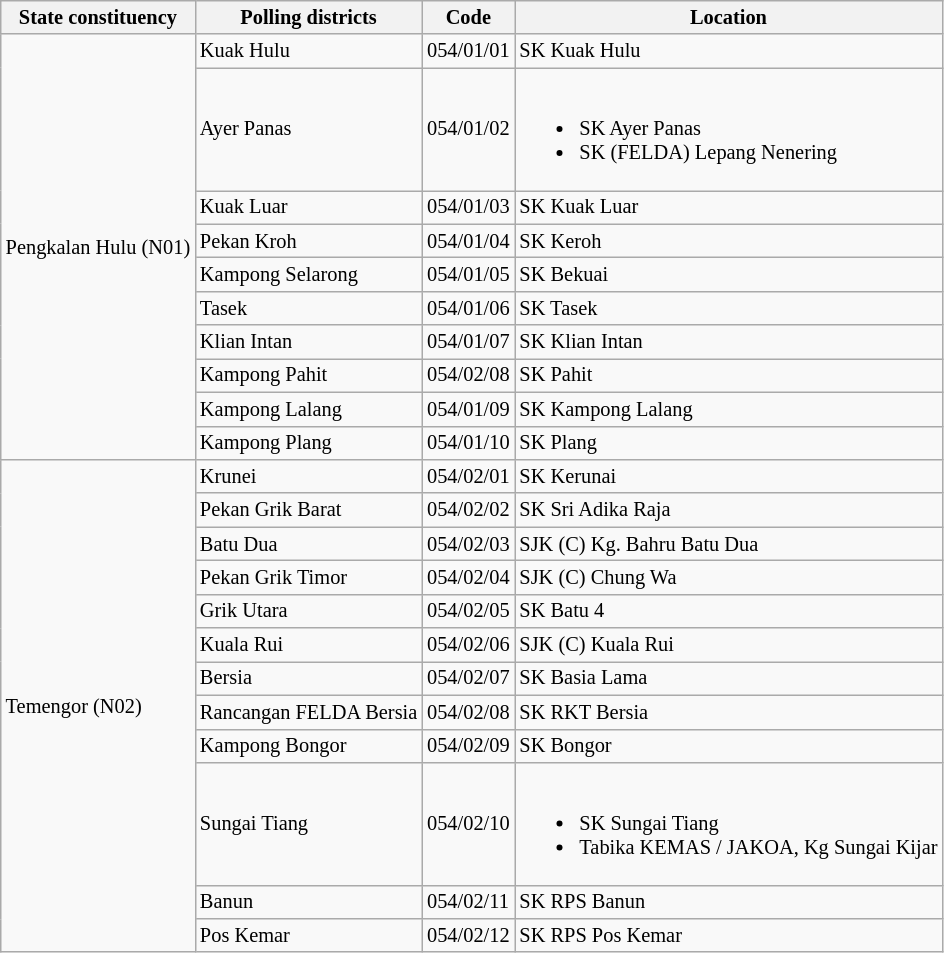<table class="wikitable sortable mw-collapsible" style="white-space:nowrap;font-size:85%">
<tr>
<th>State constituency</th>
<th>Polling districts</th>
<th>Code</th>
<th>Location</th>
</tr>
<tr>
<td rowspan="10">Pengkalan Hulu (N01)</td>
<td>Kuak Hulu</td>
<td>054/01/01</td>
<td>SK Kuak Hulu</td>
</tr>
<tr>
<td>Ayer Panas</td>
<td>054/01/02</td>
<td><br><ul><li>SK Ayer Panas</li><li>SK (FELDA) Lepang Nenering</li></ul></td>
</tr>
<tr>
<td>Kuak Luar</td>
<td>054/01/03</td>
<td>SK Kuak Luar</td>
</tr>
<tr>
<td>Pekan Kroh</td>
<td>054/01/04</td>
<td>SK Keroh</td>
</tr>
<tr>
<td>Kampong Selarong</td>
<td>054/01/05</td>
<td>SK Bekuai</td>
</tr>
<tr>
<td>Tasek</td>
<td>054/01/06</td>
<td>SK Tasek</td>
</tr>
<tr>
<td>Klian Intan</td>
<td>054/01/07</td>
<td>SK Klian Intan</td>
</tr>
<tr>
<td>Kampong Pahit</td>
<td>054/02/08</td>
<td>SK Pahit</td>
</tr>
<tr>
<td>Kampong Lalang</td>
<td>054/01/09</td>
<td>SK Kampong Lalang</td>
</tr>
<tr>
<td>Kampong Plang</td>
<td>054/01/10</td>
<td>SK Plang</td>
</tr>
<tr>
<td rowspan="12">Temengor (N02)</td>
<td>Krunei</td>
<td>054/02/01</td>
<td>SK Kerunai</td>
</tr>
<tr>
<td>Pekan Grik Barat</td>
<td>054/02/02</td>
<td>SK Sri Adika Raja</td>
</tr>
<tr>
<td>Batu Dua</td>
<td>054/02/03</td>
<td>SJK (C) Kg. Bahru Batu Dua</td>
</tr>
<tr>
<td>Pekan Grik Timor</td>
<td>054/02/04</td>
<td>SJK (C) Chung Wa</td>
</tr>
<tr>
<td>Grik Utara</td>
<td>054/02/05</td>
<td>SK Batu 4</td>
</tr>
<tr>
<td>Kuala Rui</td>
<td>054/02/06</td>
<td>SJK (C) Kuala Rui</td>
</tr>
<tr>
<td>Bersia</td>
<td>054/02/07</td>
<td>SK Basia Lama</td>
</tr>
<tr>
<td>Rancangan FELDA Bersia</td>
<td>054/02/08</td>
<td>SK RKT Bersia</td>
</tr>
<tr>
<td>Kampong Bongor</td>
<td>054/02/09</td>
<td>SK Bongor</td>
</tr>
<tr>
<td>Sungai Tiang</td>
<td>054/02/10</td>
<td><br><ul><li>SK Sungai Tiang</li><li>Tabika KEMAS / JAKOA, Kg Sungai Kijar</li></ul></td>
</tr>
<tr>
<td>Banun</td>
<td>054/02/11</td>
<td>SK RPS Banun</td>
</tr>
<tr>
<td>Pos Kemar</td>
<td>054/02/12</td>
<td>SK RPS Pos Kemar</td>
</tr>
</table>
